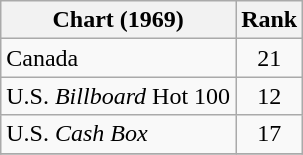<table class="wikitable sortable">
<tr>
<th align="left">Chart (1969)</th>
<th style="text-align:center;">Rank</th>
</tr>
<tr>
<td>Canada </td>
<td style="text-align:center;">21</td>
</tr>
<tr>
<td>U.S. <em>Billboard</em> Hot 100</td>
<td style="text-align:center;">12</td>
</tr>
<tr>
<td>U.S. <em>Cash Box</em> </td>
<td style="text-align:center;">17</td>
</tr>
<tr>
</tr>
</table>
